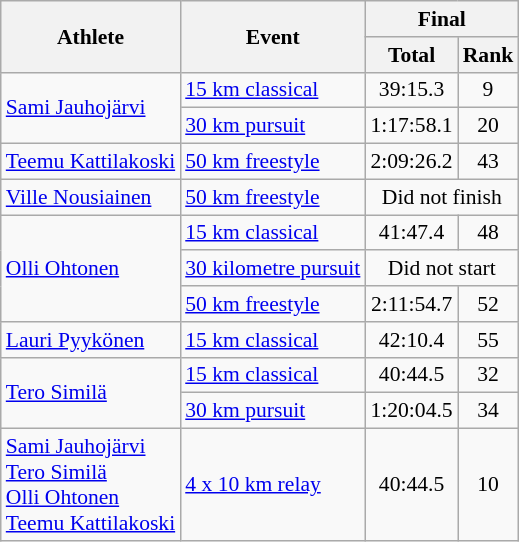<table class="wikitable" style="font-size:90%">
<tr>
<th rowspan="2">Athlete</th>
<th rowspan="2">Event</th>
<th colspan="2">Final</th>
</tr>
<tr>
<th>Total</th>
<th>Rank</th>
</tr>
<tr>
<td rowspan=2><a href='#'>Sami Jauhojärvi</a></td>
<td><a href='#'>15 km classical</a></td>
<td align="center">39:15.3</td>
<td align="center">9</td>
</tr>
<tr>
<td><a href='#'>30 km pursuit</a></td>
<td align="center">1:17:58.1</td>
<td align="center">20</td>
</tr>
<tr>
<td><a href='#'>Teemu Kattilakoski</a></td>
<td><a href='#'>50 km freestyle</a></td>
<td align="center">2:09:26.2</td>
<td align="center">43</td>
</tr>
<tr>
<td><a href='#'>Ville Nousiainen</a></td>
<td><a href='#'>50 km freestyle</a></td>
<td colspan=2 align="center">Did not finish</td>
</tr>
<tr>
<td rowspan=3><a href='#'>Olli Ohtonen</a></td>
<td><a href='#'>15 km classical</a></td>
<td align="center">41:47.4</td>
<td align="center">48</td>
</tr>
<tr>
<td><a href='#'>30 kilometre pursuit</a></td>
<td colspan=2 align="center">Did not start</td>
</tr>
<tr>
<td><a href='#'>50 km freestyle</a></td>
<td align="center">2:11:54.7</td>
<td align="center">52</td>
</tr>
<tr>
<td><a href='#'>Lauri Pyykönen</a></td>
<td><a href='#'>15 km classical</a></td>
<td align="center">42:10.4</td>
<td align="center">55</td>
</tr>
<tr>
<td rowspan=2><a href='#'>Tero Similä</a></td>
<td><a href='#'>15 km classical</a></td>
<td align="center">40:44.5</td>
<td align="center">32</td>
</tr>
<tr>
<td><a href='#'>30 km pursuit</a></td>
<td align="center">1:20:04.5</td>
<td align="center">34</td>
</tr>
<tr>
<td><a href='#'>Sami Jauhojärvi</a><br><a href='#'>Tero Similä</a><br><a href='#'>Olli Ohtonen</a><br><a href='#'>Teemu Kattilakoski</a></td>
<td><a href='#'>4 x 10 km relay</a></td>
<td align="center">40:44.5</td>
<td align="center">10</td>
</tr>
</table>
